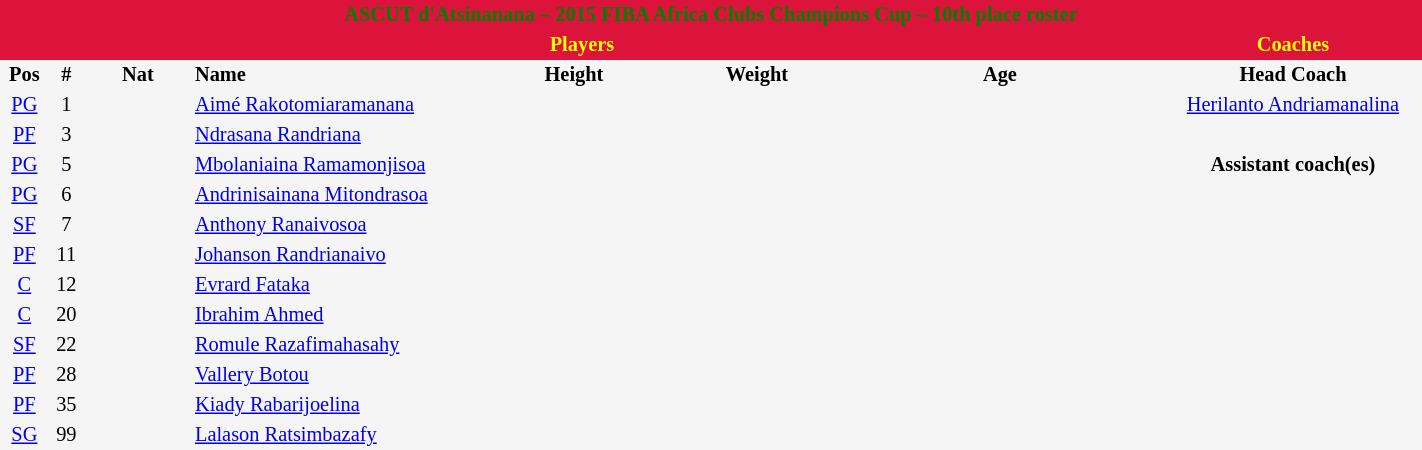<table border=0 cellpadding=2 cellspacing=0  |- bgcolor=#f5f5f5 style="text-align:center; font-size:85%;" width=75%>
<tr>
<td colspan="8" style="background: #dc143c; color: green"><strong>ASCUT d'Atsinanana – 2015 FIBA Africa Clubs Champions Cup – 10th place roster</strong></td>
</tr>
<tr>
<td colspan="7" style="background: #dc143c; color: yellow"><strong>Players</strong></td>
<td style="background: #dc143c; color: yellow"><strong>Coaches</strong></td>
</tr>
<tr style="background=#f5f5f5; color: black">
<th width=5px>Pos</th>
<th width=5px>#</th>
<th width=50px>Nat</th>
<th width=135px align=left>Name</th>
<th width=100px>Height</th>
<th width=75px>Weight</th>
<th width=160px>Age</th>
<th width=125px>Head Coach</th>
</tr>
<tr>
<td><a href='#'>PG</a></td>
<td>1</td>
<td></td>
<td align=left><a href='#'>Aimé Rakotomiaramanana</a></td>
<td><span></span></td>
<td></td>
<td><span></span></td>
<td> <a href='#'>Herilanto Andriamanalina</a></td>
</tr>
<tr>
<td><a href='#'>PF</a></td>
<td>3</td>
<td></td>
<td align=left><a href='#'>Ndrasana Randriana</a></td>
<td><span></span></td>
<td></td>
<td><span></span></td>
</tr>
<tr>
<td><a href='#'>PG</a></td>
<td>5</td>
<td></td>
<td align=left><a href='#'>Mbolaniaina Ramamonjisoa</a></td>
<td><span></span></td>
<td></td>
<td><span></span></td>
<td><strong>Assistant coach(es)</strong></td>
</tr>
<tr>
<td><a href='#'>PG</a></td>
<td>6</td>
<td></td>
<td align=left><a href='#'>Andrinisainana Mitondrasoa</a></td>
<td><span></span></td>
<td></td>
<td><span></span></td>
<td></td>
</tr>
<tr>
<td><a href='#'>SF</a></td>
<td>7</td>
<td></td>
<td align=left><a href='#'>Anthony Ranaivosoa</a></td>
<td><span></span></td>
<td></td>
<td><span></span></td>
</tr>
<tr>
<td><a href='#'>PF</a></td>
<td>11</td>
<td></td>
<td align=left><a href='#'>Johanson Randrianaivo</a></td>
<td><span></span></td>
<td></td>
<td><span></span></td>
</tr>
<tr>
<td><a href='#'>C</a></td>
<td>12</td>
<td></td>
<td align=left><a href='#'>Evrard Fataka</a></td>
<td><span></span></td>
<td></td>
<td><span></span></td>
</tr>
<tr>
<td><a href='#'>C</a></td>
<td>20</td>
<td></td>
<td align=left><a href='#'>Ibrahim Ahmed</a></td>
<td><span></span></td>
<td></td>
<td><span></span></td>
</tr>
<tr>
<td><a href='#'>SF</a></td>
<td>22</td>
<td></td>
<td align=left><a href='#'>Romule Razafimahasahy</a></td>
<td><span></span></td>
<td></td>
<td><span></span></td>
</tr>
<tr>
<td><a href='#'>PF</a></td>
<td>28</td>
<td></td>
<td align=left><a href='#'>Vallery Botou</a></td>
<td><span></span></td>
<td></td>
<td><span></span></td>
</tr>
<tr>
<td><a href='#'>PF</a></td>
<td>35</td>
<td></td>
<td align=left><a href='#'>Kiady Rabarijoelina</a></td>
<td><span></span></td>
<td></td>
<td><span></span></td>
</tr>
<tr>
<td><a href='#'>SG</a></td>
<td>99</td>
<td></td>
<td align=left><a href='#'>Lalason Ratsimbazafy</a></td>
<td><span></span></td>
<td></td>
<td><span></span></td>
</tr>
</table>
